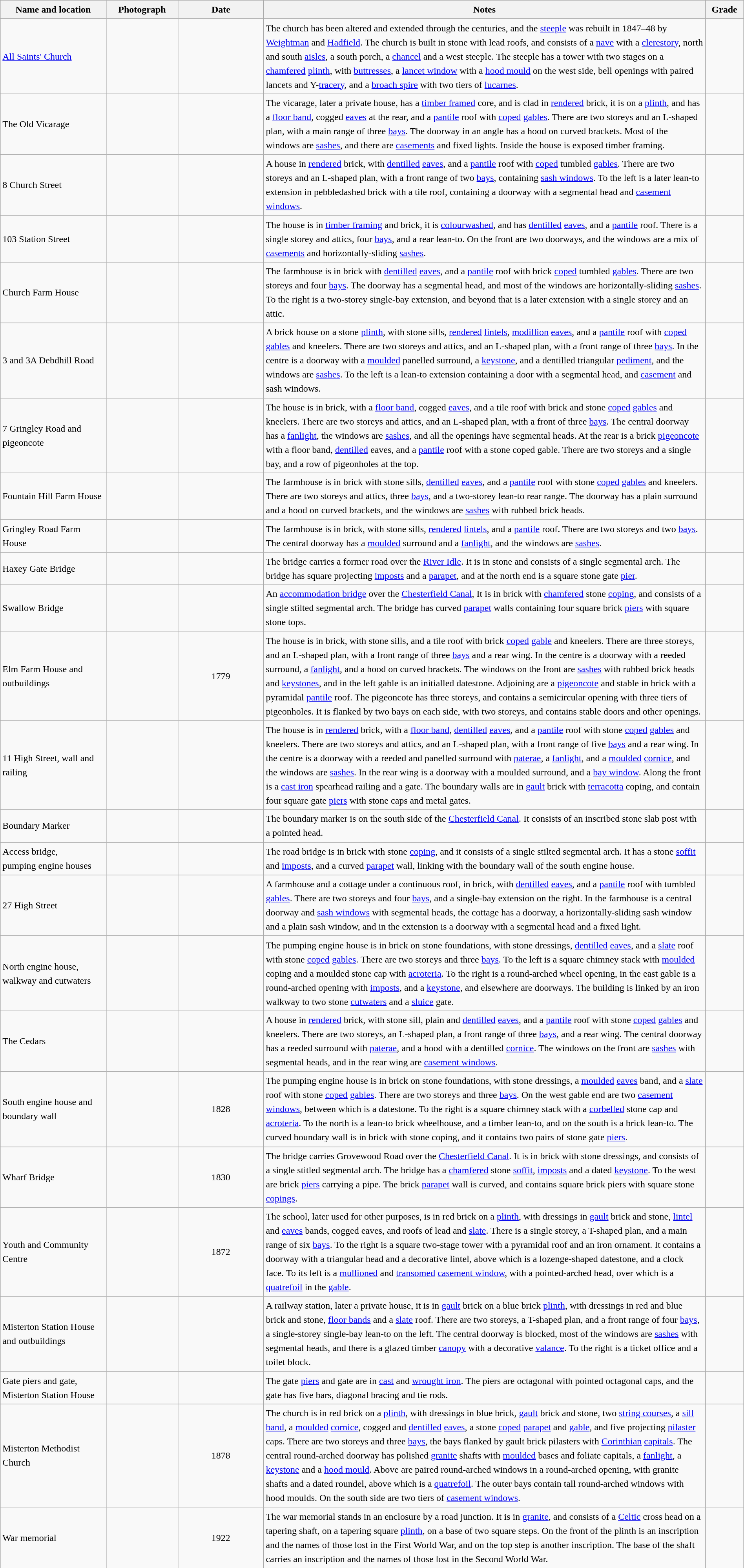<table class="wikitable sortable plainrowheaders" style="width:100%; border:0px; text-align:left; line-height:150%">
<tr>
<th scope="col"  style="width:150px">Name and location</th>
<th scope="col"  style="width:100px" class="unsortable">Photograph</th>
<th scope="col"  style="width:120px">Date</th>
<th scope="col"  style="width:650px" class="unsortable">Notes</th>
<th scope="col"  style="width:50px">Grade</th>
</tr>
<tr>
<td><a href='#'>All Saints' Church</a><br><small></small></td>
<td></td>
<td align="center"></td>
<td>The church has been altered and extended through the centuries, and the <a href='#'>steeple</a> was rebuilt in 1847–48 by <a href='#'>Weightman</a> and <a href='#'>Hadfield</a>.  The church is built in stone with lead roofs, and consists of a <a href='#'>nave</a> with a <a href='#'>clerestory</a>, north and south <a href='#'>aisles</a>, a south porch, a <a href='#'>chancel</a> and a west steeple.  The steeple has a tower with two stages on a <a href='#'>chamfered</a> <a href='#'>plinth</a>, with <a href='#'>buttresses</a>, a <a href='#'>lancet window</a> with a <a href='#'>hood mould</a> on the west side, bell openings with paired lancets and Y-<a href='#'>tracery</a>, and a <a href='#'>broach spire</a> with two tiers of <a href='#'>lucarnes</a>.</td>
<td align="center" ></td>
</tr>
<tr>
<td>The Old Vicarage<br><small></small></td>
<td></td>
<td align="center"></td>
<td>The vicarage, later a private house, has a <a href='#'>timber framed</a> core, and is clad in <a href='#'>rendered</a> brick, it is on a <a href='#'>plinth</a>, and has a <a href='#'>floor band</a>, cogged <a href='#'>eaves</a> at the rear, and a <a href='#'>pantile</a> roof with <a href='#'>coped</a> <a href='#'>gables</a>.  There are two storeys and an L-shaped plan, with a main range of three <a href='#'>bays</a>.  The doorway in an angle has a hood on curved brackets.  Most of the windows are <a href='#'>sashes</a>, and there are <a href='#'>casements</a> and fixed lights.  Inside the house is exposed timber framing.</td>
<td align="center" ></td>
</tr>
<tr>
<td>8 Church Street<br><small></small></td>
<td></td>
<td align="center"></td>
<td>A house in <a href='#'>rendered</a> brick, with <a href='#'>dentilled</a> <a href='#'>eaves</a>, and a <a href='#'>pantile</a> roof with <a href='#'>coped</a> tumbled <a href='#'>gables</a>.  There are two storeys and an L-shaped plan, with a front range of two <a href='#'>bays</a>, containing <a href='#'>sash windows</a>.  To the left is a later lean-to extension in pebbledashed brick with a tile roof, containing a doorway with a segmental head and <a href='#'>casement windows</a>.</td>
<td align="center" ></td>
</tr>
<tr>
<td>103 Station Street<br><small></small></td>
<td></td>
<td align="center"></td>
<td>The house is in <a href='#'>timber framing</a> and brick, it is <a href='#'>colourwashed</a>, and has <a href='#'>dentilled</a> <a href='#'>eaves</a>, and a <a href='#'>pantile</a> roof.  There is a single storey and attics, four <a href='#'>bays</a>, and a rear lean-to.  On the front are two doorways, and the windows are a mix of <a href='#'>casements</a> and horizontally-sliding <a href='#'>sashes</a>.</td>
<td align="center" ></td>
</tr>
<tr>
<td>Church Farm House<br><small></small></td>
<td></td>
<td align="center"></td>
<td>The farmhouse is in brick with <a href='#'>dentilled</a> <a href='#'>eaves</a>, and a <a href='#'>pantile</a> roof with brick <a href='#'>coped</a> tumbled <a href='#'>gables</a>.  There are two storeys and four <a href='#'>bays</a>.  The doorway has a segmental head, and most of the windows are horizontally-sliding <a href='#'>sashes</a>.  To the right is a two-storey single-bay extension, and beyond that is a later extension with a single storey and an attic.</td>
<td align="center" ></td>
</tr>
<tr>
<td>3 and 3A Debdhill Road<br><small></small></td>
<td></td>
<td align="center"></td>
<td>A brick house on a stone <a href='#'>plinth</a>, with stone sills, <a href='#'>rendered</a> <a href='#'>lintels</a>, <a href='#'>modillion</a> <a href='#'>eaves</a>, and a <a href='#'>pantile</a> roof with <a href='#'>coped</a> <a href='#'>gables</a> and kneelers.  There are two storeys and attics, and an L-shaped plan, with a front range of three <a href='#'>bays</a>.  In the centre is a doorway with a <a href='#'>moulded</a> panelled surround, a <a href='#'>keystone</a>, and a dentilled triangular <a href='#'>pediment</a>, and the windows are <a href='#'>sashes</a>.  To the left is a lean-to extension containing a door with a segmental head, and <a href='#'>casement</a> and sash windows.</td>
<td align="center" ></td>
</tr>
<tr>
<td>7 Gringley Road and pigeoncote<br><small></small></td>
<td></td>
<td align="center"></td>
<td>The house is in brick, with a <a href='#'>floor band</a>, cogged <a href='#'>eaves</a>, and a tile roof with brick and stone <a href='#'>coped</a> <a href='#'>gables</a> and kneelers.  There are two storeys and attics, and an L-shaped plan, with a front of three <a href='#'>bays</a>.  The central doorway has a <a href='#'>fanlight</a>, the windows are <a href='#'>sashes</a>, and all the openings have segmental heads.  At the rear is a brick <a href='#'>pigeoncote</a> with a floor band, <a href='#'>dentilled</a> eaves, and a <a href='#'>pantile</a> roof with a stone coped gable.  There are two storeys and a single bay,  and a row of pigeonholes at the top.</td>
<td align="center" ></td>
</tr>
<tr>
<td>Fountain Hill Farm House<br><small></small></td>
<td></td>
<td align="center"></td>
<td>The farmhouse is in brick with stone sills, <a href='#'>dentilled</a> <a href='#'>eaves</a>, and a <a href='#'>pantile</a> roof with stone <a href='#'>coped</a> <a href='#'>gables</a> and kneelers.  There are two storeys and attics, three <a href='#'>bays</a>, and a two-storey lean-to rear range.  The doorway has a plain surround and a hood on curved brackets, and the windows are <a href='#'>sashes</a> with rubbed brick heads.</td>
<td align="center" ></td>
</tr>
<tr>
<td>Gringley Road Farm House<br><small></small></td>
<td></td>
<td align="center"></td>
<td>The farmhouse is in brick, with stone sills, <a href='#'>rendered</a> <a href='#'>lintels</a>, and a <a href='#'>pantile</a> roof.  There are two storeys and two <a href='#'>bays</a>.  The central doorway has a <a href='#'>moulded</a> surround and a <a href='#'>fanlight</a>, and the windows are <a href='#'>sashes</a>.</td>
<td align="center" ></td>
</tr>
<tr>
<td>Haxey Gate Bridge<br><small></small></td>
<td></td>
<td align="center"></td>
<td>The bridge carries a former road over the <a href='#'>River Idle</a>.  It is in stone and consists of a single segmental arch.  The bridge has square projecting <a href='#'>imposts</a> and a <a href='#'>parapet</a>, and at the north end is a square stone gate <a href='#'>pier</a>.</td>
<td align="center" ></td>
</tr>
<tr>
<td>Swallow Bridge<br><small></small></td>
<td></td>
<td align="center"></td>
<td>An <a href='#'>accommodation bridge</a> over the <a href='#'>Chesterfield Canal</a>,  It is in brick with <a href='#'>chamfered</a> stone <a href='#'>coping</a>, and consists of a single stilted segmental arch.  The bridge has curved <a href='#'>parapet</a> walls containing four square brick <a href='#'>piers</a> with square stone tops.</td>
<td align="center" ></td>
</tr>
<tr>
<td>Elm Farm House and outbuildings<br><small></small></td>
<td></td>
<td align="center">1779</td>
<td>The house is in brick, with stone sills, and a tile roof with brick <a href='#'>coped</a> <a href='#'>gable</a> and kneelers.  There are three storeys, and an L-shaped plan, with a front range of three <a href='#'>bays</a> and a rear wing.  In the centre is a doorway with a reeded surround, a <a href='#'>fanlight</a>, and a hood on curved brackets.  The windows on the front are <a href='#'>sashes</a> with rubbed brick heads and <a href='#'>keystones</a>, and in the left gable is an initialled datestone. Adjoining are a <a href='#'>pigeoncote</a> and stable in brick with a pyramidal <a href='#'>pantile</a> roof.  The pigeoncote has three storeys, and contains a semicircular opening with three tiers of pigeonholes.  It is flanked by two bays on each side, with two storeys, and contains stable doors and other openings.</td>
<td align="center" ></td>
</tr>
<tr>
<td>11 High Street, wall and railing<br><small></small></td>
<td></td>
<td align="center"></td>
<td>The house is in <a href='#'>rendered</a> brick, with a <a href='#'>floor band</a>, <a href='#'>dentilled</a> <a href='#'>eaves</a>, and a <a href='#'>pantile</a> roof with stone <a href='#'>coped</a> <a href='#'>gables</a> and kneelers.  There are two storeys and attics, and an L-shaped plan, with a front range of five <a href='#'>bays</a> and a rear wing.  In the centre is a doorway with a reeded and panelled surround with <a href='#'>paterae</a>, a <a href='#'>fanlight</a>, and a <a href='#'>moulded</a> <a href='#'>cornice</a>, and the windows are <a href='#'>sashes</a>.  In the rear wing is a doorway with a moulded surround, and a <a href='#'>bay window</a>.  Along the front is a <a href='#'>cast iron</a> spearhead railing and a gate.  The boundary walls are in <a href='#'>gault</a> brick with <a href='#'>terracotta</a> coping, and contain four square gate <a href='#'>piers</a> with stone caps and metal gates.</td>
<td align="center" ></td>
</tr>
<tr>
<td>Boundary Marker<br><small></small></td>
<td></td>
<td align="center"></td>
<td>The boundary marker is on the south side of the <a href='#'>Chesterfield Canal</a>.  It consists of an inscribed stone slab post with a pointed head.</td>
<td align="center" ></td>
</tr>
<tr>
<td>Access bridge,<br>pumping engine houses<br><small></small></td>
<td></td>
<td align="center"></td>
<td>The road bridge is in brick with stone <a href='#'>coping</a>, and it consists of a single stilted segmental arch.  It has a stone <a href='#'>soffit</a> and <a href='#'>imposts</a>, and a curved <a href='#'>parapet</a> wall, linking with the boundary wall of the south engine house.</td>
<td align="center" ></td>
</tr>
<tr>
<td>27 High Street<br><small></small></td>
<td></td>
<td align="center"></td>
<td>A farmhouse and a cottage under a continuous roof, in brick, with <a href='#'>dentilled</a> <a href='#'>eaves</a>, and a <a href='#'>pantile</a> roof with tumbled <a href='#'>gables</a>.  There are two storeys and four <a href='#'>bays</a>, and a single-bay extension on the right.  In the farmhouse is a central doorway and <a href='#'>sash windows</a> with segmental heads, the cottage has a doorway, a horizontally-sliding sash window and a plain sash window, and in the extension is a doorway with a segmental head and a fixed light.</td>
<td align="center" ></td>
</tr>
<tr>
<td>North engine house, walkway and cutwaters<br><small></small></td>
<td></td>
<td align="center"></td>
<td>The pumping engine house is in brick on stone foundations, with stone dressings, <a href='#'>dentilled</a> <a href='#'>eaves</a>, and a <a href='#'>slate</a> roof with stone <a href='#'>coped</a> <a href='#'>gables</a>.  There are two storeys and three <a href='#'>bays</a>.  To the left is a square chimney stack with <a href='#'>moulded</a> coping and a moulded stone cap with <a href='#'>acroteria</a>.  To the right is a round-arched wheel opening, in the east gable is a round-arched opening with <a href='#'>imposts</a>, and a <a href='#'>keystone</a>, and elsewhere are doorways.  The building is linked by an iron walkway to two stone <a href='#'>cutwaters</a> and a <a href='#'>sluice</a> gate.</td>
<td align="center" ></td>
</tr>
<tr>
<td>The Cedars<br><small></small></td>
<td></td>
<td align="center"></td>
<td>A house in <a href='#'>rendered</a> brick, with stone sill, plain and <a href='#'>dentilled</a> <a href='#'>eaves</a>, and a <a href='#'>pantile</a> roof with stone <a href='#'>coped</a> <a href='#'>gables</a> and kneelers.  There are two storeys, an L-shaped plan, a front range of three <a href='#'>bays</a>, and a rear wing.  The central doorway has a reeded surround with <a href='#'>paterae</a>, and a hood with a dentilled <a href='#'>cornice</a>.  The windows on the front are <a href='#'>sashes</a> with segmental heads, and in the rear wing are <a href='#'>casement windows</a>.</td>
<td align="center" ></td>
</tr>
<tr>
<td>South engine house and boundary wall<br><small></small></td>
<td></td>
<td align="center">1828</td>
<td>The pumping engine house is in brick on stone foundations, with stone dressings, a <a href='#'>moulded</a> <a href='#'>eaves</a> band, and a <a href='#'>slate</a> roof with stone <a href='#'>coped</a> <a href='#'>gables</a>. There are two storeys and three <a href='#'>bays</a>.  On the west gable end are two <a href='#'>casement windows</a>, between which is a datestone.  To the right is a square chimney stack with a <a href='#'>corbelled</a> stone cap and <a href='#'>acroteria</a>.  To the north is a lean-to brick wheelhouse, and a timber lean-to, and on the south is a brick lean-to.  The curved boundary wall is in brick with stone coping, and it contains two pairs of stone gate <a href='#'>piers</a>.</td>
<td align="center" ></td>
</tr>
<tr>
<td>Wharf Bridge<br><small></small></td>
<td></td>
<td align="center">1830</td>
<td>The bridge carries Grovewood Road over the <a href='#'>Chesterfield Canal</a>.  It is in brick with stone dressings, and consists of a single stitled segmental arch.  The bridge has a <a href='#'>chamfered</a> stone <a href='#'>soffit</a>, <a href='#'>imposts</a> and a dated <a href='#'>keystone</a>.  To the west are brick <a href='#'>piers</a> carrying a pipe.  The brick <a href='#'>parapet</a> wall is curved,  and contains square brick piers with square stone <a href='#'>copings</a>.</td>
<td align="center" ></td>
</tr>
<tr>
<td>Youth and Community Centre<br><small></small></td>
<td></td>
<td align="center">1872</td>
<td>The school, later used for other purposes, is in red brick on a <a href='#'>plinth</a>, with dressings in <a href='#'>gault</a> brick and stone, <a href='#'>lintel</a> and <a href='#'>eaves</a> bands, cogged eaves, and roofs of lead and <a href='#'>slate</a>.  There is a single storey, a T-shaped plan, and a main range of six <a href='#'>bays</a>.  To the right is a square two-stage tower with a pyramidal roof and an iron ornament.  It contains a doorway with a triangular head and a decorative lintel, above which is a lozenge-shaped datestone, and a clock face.  To its left is a <a href='#'>mullioned</a> and <a href='#'>transomed</a> <a href='#'>casement window</a>, with a pointed-arched head, over which is a <a href='#'>quatrefoil</a> in the <a href='#'>gable</a>.</td>
<td align="center" ></td>
</tr>
<tr>
<td>Misterton Station House and outbuildings<br><small></small></td>
<td></td>
<td align="center"></td>
<td>A railway station, later a private house, it is in <a href='#'>gault</a> brick on a blue brick <a href='#'>plinth</a>, with dressings in red and blue brick and stone, <a href='#'>floor bands</a> and a <a href='#'>slate</a> roof.  There are two storeys, a T-shaped plan, and a front range of four <a href='#'>bays</a>, a single-storey single-bay lean-to on the left.  The central doorway is blocked, most of the windows are <a href='#'>sashes</a> with segmental heads, and there is a glazed timber <a href='#'>canopy</a> with a decorative <a href='#'>valance</a>.  To the right is a ticket office and a toilet block.</td>
<td align="center" ></td>
</tr>
<tr>
<td>Gate piers and gate,<br>Misterton Station House<br><small></small></td>
<td></td>
<td align="center"></td>
<td>The gate <a href='#'>piers</a> and gate are in <a href='#'>cast</a> and <a href='#'>wrought iron</a>.  The piers are octagonal with pointed octagonal caps, and the gate has five bars, diagonal bracing and tie rods.</td>
<td align="center" ></td>
</tr>
<tr>
<td>Misterton Methodist Church<br><small></small></td>
<td></td>
<td align="center">1878</td>
<td>The church is in red brick on a <a href='#'>plinth</a>, with dressings in blue brick, <a href='#'>gault</a> brick and stone, two <a href='#'>string courses</a>, a <a href='#'>sill band</a>, a <a href='#'>moulded</a> <a href='#'>cornice</a>, cogged and <a href='#'>dentilled</a> <a href='#'>eaves</a>, a stone <a href='#'>coped</a> <a href='#'>parapet</a> and <a href='#'>gable</a>, and five projecting <a href='#'>pilaster</a> caps.  There are two storeys and three <a href='#'>bays</a>, the bays flanked by gault brick pilasters with <a href='#'>Corinthian</a> <a href='#'>capitals</a>.  The central round-arched doorway has polished <a href='#'>granite</a> shafts with <a href='#'>moulded</a> bases and foliate capitals, a <a href='#'>fanlight</a>, a <a href='#'>keystone</a> and a <a href='#'>hood mould</a>.  Above are paired round-arched windows in a round-arched opening, with granite shafts and a dated roundel, above which is a <a href='#'>quatrefoil</a>.  The outer bays contain tall round-arched windows with hood moulds.  On the south side are two tiers of <a href='#'>casement windows</a>.</td>
<td align="center" ></td>
</tr>
<tr>
<td>War memorial<br><small></small></td>
<td></td>
<td align="center">1922</td>
<td>The war memorial stands in an enclosure by a road junction. It is in <a href='#'>granite</a>, and consists of a <a href='#'>Celtic</a> cross head on a tapering shaft, on a tapering square <a href='#'>plinth</a>, on a base of two square steps.  On the front of the plinth is an inscription and the names of those lost in the First World War, and on the top step is another inscription.  The base of the shaft carries an inscription and the names of those lost in the Second World War.</td>
<td align="center" ></td>
</tr>
<tr>
</tr>
</table>
